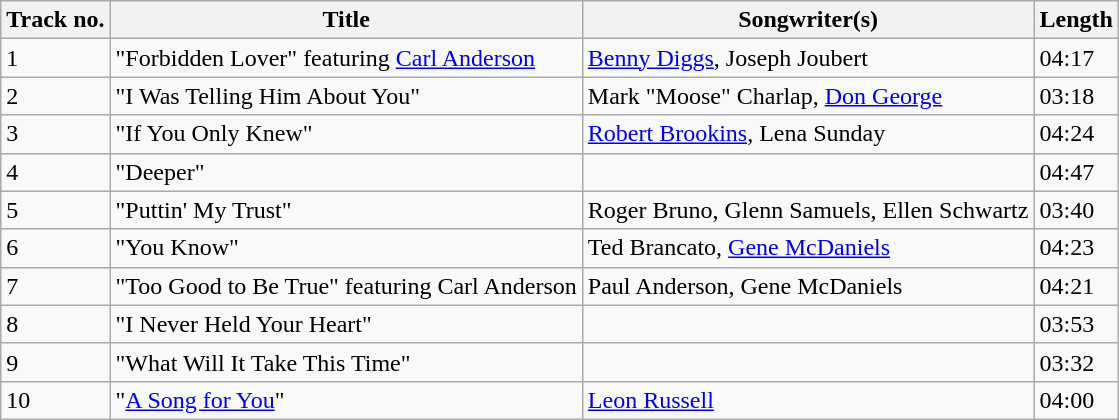<table class="wikitable">
<tr>
<th>Track no.</th>
<th>Title</th>
<th>Songwriter(s)</th>
<th>Length</th>
</tr>
<tr>
<td>1</td>
<td>"Forbidden Lover" featuring <a href='#'>Carl Anderson</a></td>
<td><a href='#'>Benny Diggs</a>, Joseph Joubert</td>
<td>04:17</td>
</tr>
<tr>
<td>2</td>
<td>"I Was Telling Him About You"</td>
<td>Mark "Moose" Charlap, <a href='#'>Don George</a></td>
<td>03:18</td>
</tr>
<tr>
<td>3</td>
<td>"If You Only Knew"</td>
<td><a href='#'>Robert Brookins</a>, Lena Sunday</td>
<td>04:24</td>
</tr>
<tr>
<td>4</td>
<td>"Deeper"</td>
<td></td>
<td>04:47</td>
</tr>
<tr>
<td>5</td>
<td>"Puttin' My Trust"</td>
<td>Roger Bruno, Glenn Samuels, Ellen Schwartz</td>
<td>03:40</td>
</tr>
<tr>
<td>6</td>
<td>"You Know"</td>
<td>Ted Brancato, <a href='#'>Gene McDaniels</a></td>
<td>04:23</td>
</tr>
<tr>
<td>7</td>
<td>"Too Good to Be True" featuring Carl Anderson</td>
<td>Paul Anderson, Gene McDaniels</td>
<td>04:21</td>
</tr>
<tr>
<td>8</td>
<td>"I Never Held Your Heart"</td>
<td></td>
<td>03:53</td>
</tr>
<tr>
<td>9</td>
<td>"What Will It Take This Time"</td>
<td></td>
<td>03:32</td>
</tr>
<tr>
<td>10</td>
<td>"<a href='#'>A Song for You</a>"</td>
<td><a href='#'>Leon Russell</a></td>
<td>04:00</td>
</tr>
</table>
